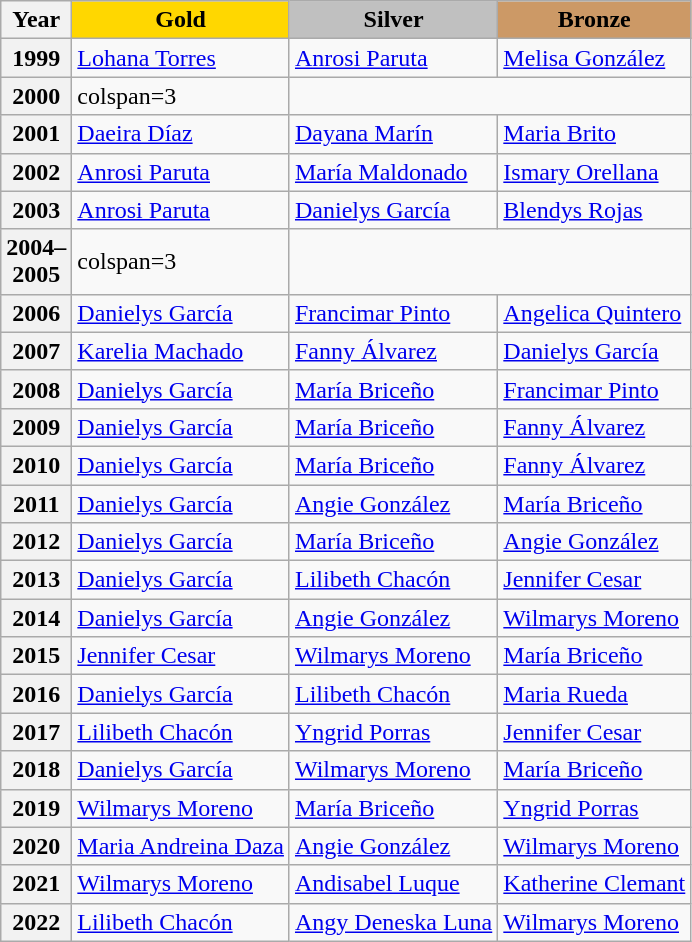<table class="wikitable sortable">
<tr>
<th scope=col>Year</th>
<th scope=col style="background-color:Gold">Gold</th>
<th scope=col style="background-color:Silver">Silver</th>
<th scope=col style="background-color:#cc9966">Bronze</th>
</tr>
<tr>
<th>1999</th>
<td><a href='#'>Lohana Torres</a></td>
<td><a href='#'>Anrosi Paruta</a></td>
<td><a href='#'>Melisa González</a></td>
</tr>
<tr>
<th>2000</th>
<td>colspan=3 </td>
</tr>
<tr>
<th>2001</th>
<td><a href='#'>Daeira Díaz</a></td>
<td><a href='#'>Dayana Marín</a></td>
<td><a href='#'>Maria Brito</a></td>
</tr>
<tr>
<th>2002</th>
<td><a href='#'>Anrosi Paruta</a></td>
<td><a href='#'>María Maldonado</a></td>
<td><a href='#'>Ismary Orellana</a></td>
</tr>
<tr>
<th>2003</th>
<td><a href='#'>Anrosi Paruta</a></td>
<td><a href='#'>Danielys García</a></td>
<td><a href='#'>Blendys Rojas</a></td>
</tr>
<tr>
<th>2004–<br>2005</th>
<td>colspan=3 </td>
</tr>
<tr>
<th>2006</th>
<td><a href='#'>Danielys García</a></td>
<td><a href='#'>Francimar Pinto</a></td>
<td><a href='#'>Angelica Quintero</a></td>
</tr>
<tr>
<th>2007</th>
<td><a href='#'>Karelia Machado</a></td>
<td><a href='#'>Fanny Álvarez</a></td>
<td><a href='#'>Danielys García</a></td>
</tr>
<tr>
<th>2008</th>
<td><a href='#'>Danielys García</a></td>
<td><a href='#'>María Briceño</a></td>
<td><a href='#'>Francimar Pinto</a></td>
</tr>
<tr>
<th>2009</th>
<td><a href='#'>Danielys García</a></td>
<td><a href='#'>María Briceño</a></td>
<td><a href='#'>Fanny Álvarez</a></td>
</tr>
<tr>
<th>2010</th>
<td><a href='#'>Danielys García</a></td>
<td><a href='#'>María Briceño</a></td>
<td><a href='#'>Fanny Álvarez</a></td>
</tr>
<tr>
<th>2011</th>
<td><a href='#'>Danielys García</a></td>
<td><a href='#'>Angie González</a></td>
<td><a href='#'>María Briceño</a></td>
</tr>
<tr>
<th>2012</th>
<td><a href='#'>Danielys García</a></td>
<td><a href='#'>María Briceño</a></td>
<td><a href='#'>Angie González</a></td>
</tr>
<tr>
<th>2013</th>
<td><a href='#'>Danielys García</a></td>
<td><a href='#'>Lilibeth Chacón</a></td>
<td><a href='#'>Jennifer Cesar</a></td>
</tr>
<tr>
<th>2014</th>
<td><a href='#'>Danielys García</a></td>
<td><a href='#'>Angie González</a></td>
<td><a href='#'>Wilmarys Moreno</a></td>
</tr>
<tr>
<th>2015</th>
<td><a href='#'>Jennifer Cesar</a></td>
<td><a href='#'>Wilmarys Moreno</a></td>
<td><a href='#'>María Briceño</a></td>
</tr>
<tr>
<th>2016</th>
<td><a href='#'>Danielys García</a></td>
<td><a href='#'>Lilibeth Chacón</a></td>
<td><a href='#'>Maria Rueda</a></td>
</tr>
<tr>
<th>2017</th>
<td><a href='#'>Lilibeth Chacón</a></td>
<td><a href='#'>Yngrid Porras</a></td>
<td><a href='#'>Jennifer Cesar</a></td>
</tr>
<tr>
<th>2018</th>
<td><a href='#'>Danielys García</a></td>
<td><a href='#'>Wilmarys Moreno</a></td>
<td><a href='#'>María Briceño</a></td>
</tr>
<tr>
<th>2019</th>
<td><a href='#'>Wilmarys Moreno</a></td>
<td><a href='#'>María Briceño</a></td>
<td><a href='#'>Yngrid Porras</a></td>
</tr>
<tr>
<th>2020</th>
<td><a href='#'>Maria Andreina Daza</a></td>
<td><a href='#'>Angie González</a></td>
<td><a href='#'>Wilmarys Moreno</a></td>
</tr>
<tr>
<th>2021</th>
<td><a href='#'>Wilmarys Moreno</a></td>
<td><a href='#'>Andisabel Luque</a></td>
<td><a href='#'>Katherine Clemant</a></td>
</tr>
<tr>
<th>2022</th>
<td><a href='#'>Lilibeth Chacón</a></td>
<td><a href='#'>Angy Deneska Luna</a></td>
<td><a href='#'>Wilmarys Moreno</a></td>
</tr>
</table>
